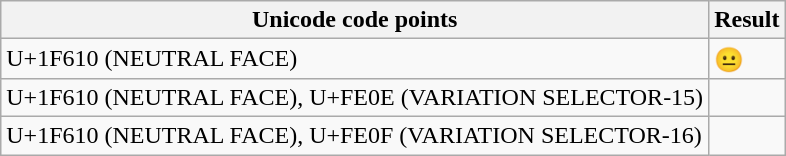<table class="wikitable nounderlines">
<tr>
<th>Unicode code points</th>
<th>Result</th>
</tr>
<tr>
<td>U+1F610 (NEUTRAL FACE)</td>
<td>😐</td>
</tr>
<tr>
<td>U+1F610 (NEUTRAL FACE), U+FE0E (VARIATION SELECTOR-15)</td>
<td></td>
</tr>
<tr>
<td>U+1F610 (NEUTRAL FACE), U+FE0F (VARIATION SELECTOR-16)</td>
<td></td>
</tr>
</table>
